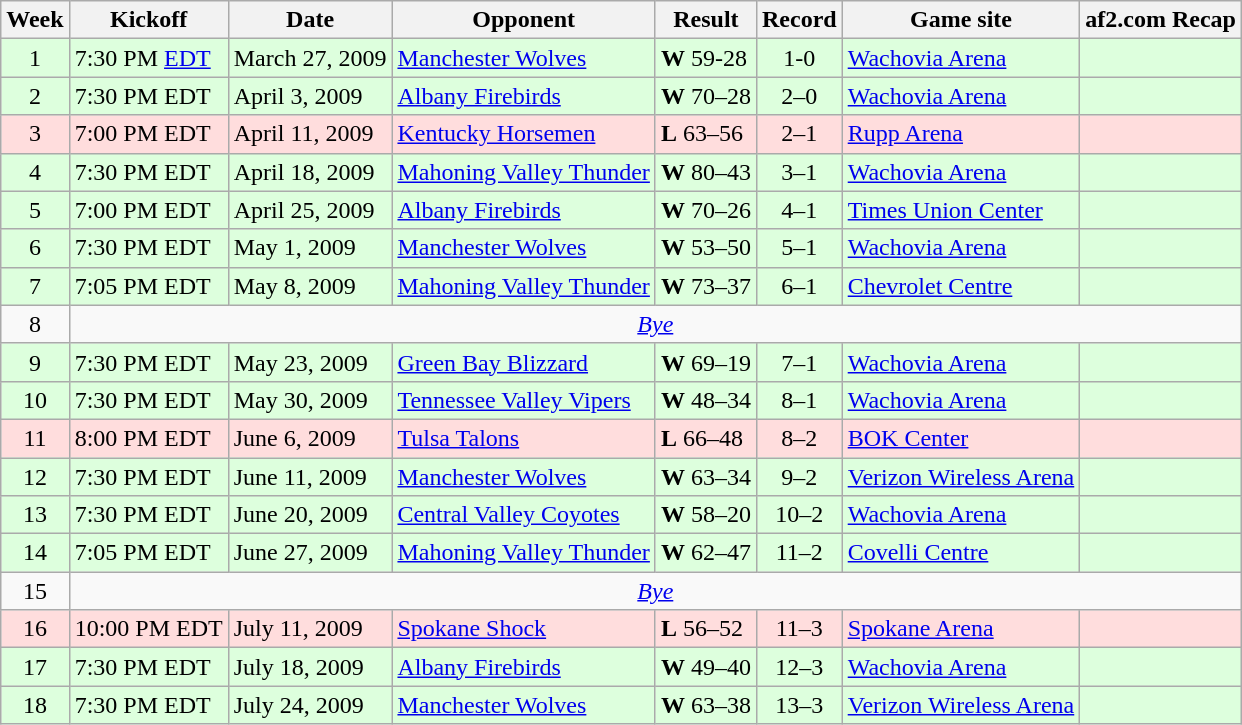<table class="wikitable" align="center">
<tr>
<th>Week</th>
<th>Kickoff</th>
<th>Date</th>
<th>Opponent</th>
<th>Result</th>
<th>Record</th>
<th>Game site</th>
<th>af2.com Recap</th>
</tr>
<tr style="background: #ddffdd;">
<td align="center">1</td>
<td>7:30 PM <a href='#'>EDT</a></td>
<td>March 27, 2009</td>
<td><a href='#'>Manchester Wolves</a></td>
<td><strong>W</strong> 59-28</td>
<td align="center">1-0</td>
<td><a href='#'>Wachovia Arena</a></td>
<td></td>
</tr>
<tr style="background: #ddffdd;">
<td align="center">2</td>
<td>7:30 PM EDT</td>
<td>April 3, 2009</td>
<td><a href='#'>Albany Firebirds</a></td>
<td><strong>W</strong> 70–28</td>
<td align="center">2–0</td>
<td><a href='#'>Wachovia Arena</a></td>
<td></td>
</tr>
<tr style="background: #ffdddd;">
<td align="center">3</td>
<td>7:00 PM EDT</td>
<td>April 11, 2009</td>
<td><a href='#'>Kentucky Horsemen</a></td>
<td><strong>L</strong> 63–56</td>
<td align="center">2–1</td>
<td><a href='#'>Rupp Arena</a></td>
<td></td>
</tr>
<tr style="background: #ddffdd;">
<td align="center">4</td>
<td>7:30 PM EDT</td>
<td>April 18, 2009</td>
<td><a href='#'>Mahoning Valley Thunder</a></td>
<td><strong>W</strong> 80–43</td>
<td align="center">3–1</td>
<td><a href='#'>Wachovia Arena</a></td>
<td></td>
</tr>
<tr style="background: #ddffdd;">
<td align="center">5</td>
<td>7:00 PM EDT</td>
<td>April 25, 2009</td>
<td><a href='#'>Albany Firebirds</a></td>
<td><strong>W</strong> 70–26</td>
<td align="center">4–1</td>
<td><a href='#'>Times Union Center</a></td>
<td></td>
</tr>
<tr style="background: #ddffdd;">
<td align="center">6</td>
<td>7:30 PM EDT</td>
<td>May 1, 2009</td>
<td><a href='#'>Manchester Wolves</a></td>
<td><strong>W</strong> 53–50</td>
<td align="center">5–1</td>
<td><a href='#'>Wachovia Arena</a></td>
<td></td>
</tr>
<tr style="background: #ddffdd;">
<td align="center">7</td>
<td>7:05 PM EDT</td>
<td>May 8, 2009</td>
<td><a href='#'>Mahoning Valley Thunder</a></td>
<td><strong>W</strong> 73–37</td>
<td align="center">6–1</td>
<td><a href='#'>Chevrolet Centre</a></td>
<td></td>
</tr>
<tr>
<td align="center">8</td>
<td colspan=7 align="center"><em><a href='#'>Bye</a></em></td>
</tr>
<tr style="background: #ddffdd;">
<td align="center">9</td>
<td>7:30 PM EDT</td>
<td>May 23, 2009</td>
<td><a href='#'>Green Bay Blizzard</a></td>
<td><strong>W</strong> 69–19</td>
<td align="center">7–1</td>
<td><a href='#'>Wachovia Arena</a></td>
<td></td>
</tr>
<tr style="background: #ddffdd;">
<td align="center">10</td>
<td>7:30 PM EDT</td>
<td>May 30, 2009</td>
<td><a href='#'>Tennessee Valley Vipers</a></td>
<td><strong>W</strong> 48–34</td>
<td align="center">8–1</td>
<td><a href='#'>Wachovia Arena</a></td>
<td></td>
</tr>
<tr style="background: #ffdddd;">
<td align="center">11</td>
<td>8:00 PM EDT</td>
<td>June 6, 2009</td>
<td><a href='#'>Tulsa Talons</a></td>
<td><strong>L</strong> 66–48</td>
<td align="center">8–2</td>
<td><a href='#'>BOK Center</a></td>
<td></td>
</tr>
<tr style="background: #ddffdd;">
<td align="center">12</td>
<td>7:30 PM EDT</td>
<td>June 11, 2009</td>
<td><a href='#'>Manchester Wolves</a></td>
<td><strong>W</strong> 63–34</td>
<td align="center">9–2</td>
<td><a href='#'>Verizon Wireless Arena</a></td>
<td></td>
</tr>
<tr style="background: #ddffdd;">
<td align="center">13</td>
<td>7:30 PM EDT</td>
<td>June 20, 2009</td>
<td><a href='#'>Central Valley Coyotes</a></td>
<td><strong>W</strong> 58–20</td>
<td align="center">10–2</td>
<td><a href='#'>Wachovia Arena</a></td>
<td></td>
</tr>
<tr style="background: #ddffdd;">
<td align="center">14</td>
<td>7:05 PM EDT</td>
<td>June 27, 2009</td>
<td><a href='#'>Mahoning Valley Thunder</a></td>
<td><strong>W</strong> 62–47</td>
<td align="center">11–2</td>
<td><a href='#'>Covelli Centre</a></td>
<td></td>
</tr>
<tr>
<td align="center">15</td>
<td colspan=7 align="center"><em><a href='#'>Bye</a></em></td>
</tr>
<tr style="background: #ffdddd;">
<td align="center">16</td>
<td>10:00 PM EDT</td>
<td>July 11, 2009</td>
<td><a href='#'>Spokane Shock</a></td>
<td><strong>L</strong> 56–52</td>
<td align="center">11–3</td>
<td><a href='#'>Spokane Arena</a></td>
<td></td>
</tr>
<tr style="background: #ddffdd;">
<td align="center">17</td>
<td>7:30 PM EDT</td>
<td>July 18, 2009</td>
<td><a href='#'>Albany Firebirds</a></td>
<td><strong>W</strong> 49–40</td>
<td align="center">12–3</td>
<td><a href='#'>Wachovia Arena</a></td>
<td></td>
</tr>
<tr style="background: #ddffdd;">
<td align="center">18</td>
<td>7:30 PM EDT</td>
<td>July 24, 2009</td>
<td><a href='#'>Manchester Wolves</a></td>
<td><strong>W</strong> 63–38</td>
<td align="center">13–3</td>
<td><a href='#'>Verizon Wireless Arena</a></td>
<td></td>
</tr>
</table>
